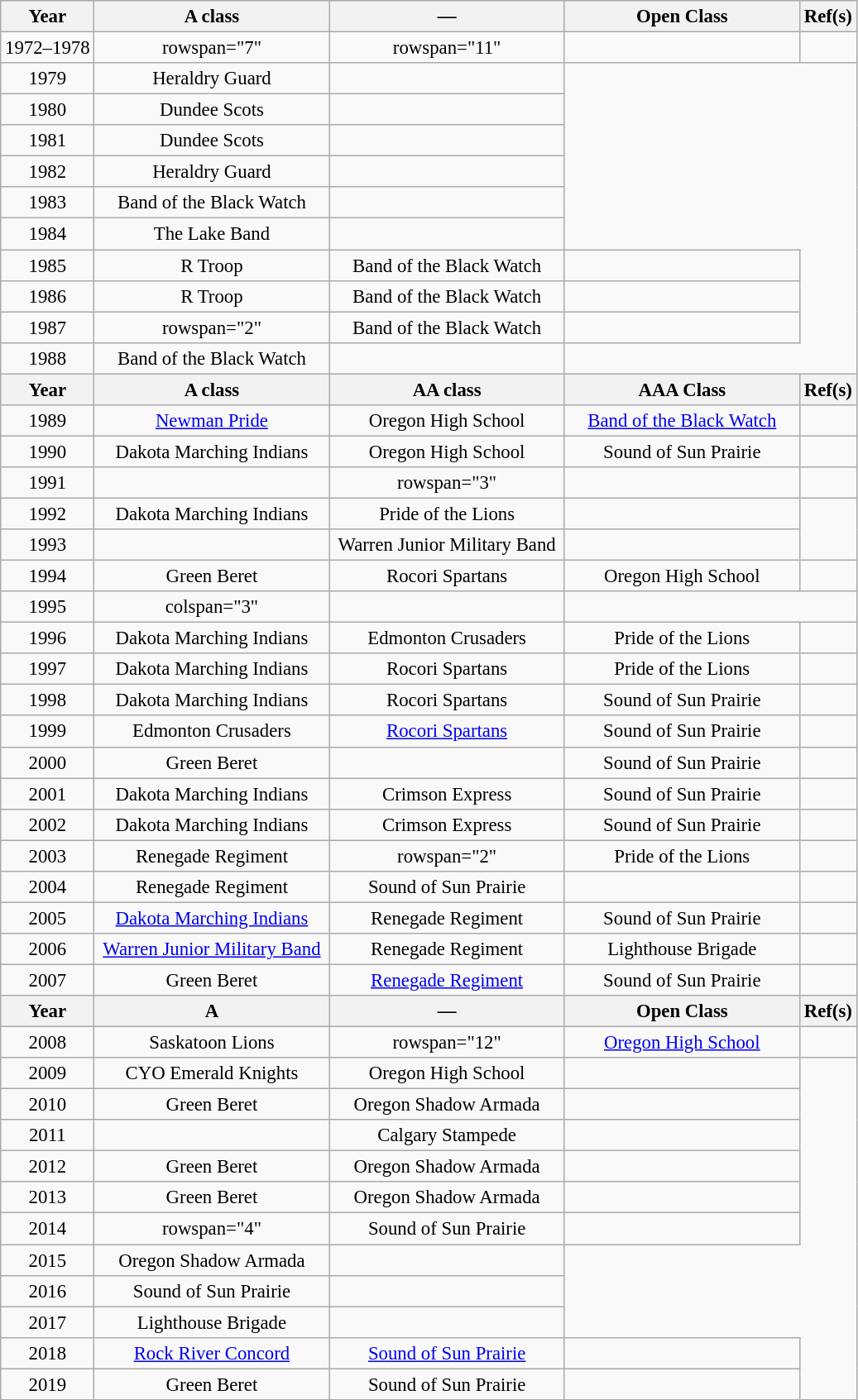<table class="wikitable" style="font-size: 95%; text-align: center;">
<tr>
<th>Year</th>
<th style="min-width: 12em;">A class</th>
<th style="min-width: 12em;">—</th>
<th style="min-width: 12em;">Open Class</th>
<th>Ref(s)</th>
</tr>
<tr>
<td>1972–1978</td>
<td>rowspan="7" </td>
<td>rowspan="11" </td>
<td></td>
<td></td>
</tr>
<tr>
<td>1979</td>
<td>Heraldry Guard</td>
<td></td>
</tr>
<tr>
<td>1980</td>
<td>Dundee Scots</td>
<td></td>
</tr>
<tr>
<td>1981</td>
<td>Dundee Scots</td>
<td></td>
</tr>
<tr>
<td>1982</td>
<td>Heraldry Guard</td>
<td></td>
</tr>
<tr>
<td>1983</td>
<td>Band of the Black Watch</td>
<td></td>
</tr>
<tr>
<td>1984</td>
<td>The Lake Band</td>
<td></td>
</tr>
<tr>
<td>1985</td>
<td>R Troop</td>
<td>Band of the Black Watch</td>
<td></td>
</tr>
<tr>
<td>1986</td>
<td>R Troop</td>
<td>Band of the Black Watch</td>
<td></td>
</tr>
<tr>
<td>1987</td>
<td>rowspan="2" </td>
<td>Band of the Black Watch</td>
<td></td>
</tr>
<tr>
<td>1988</td>
<td>Band of the Black Watch</td>
<td></td>
</tr>
<tr>
<th>Year</th>
<th>A class</th>
<th>AA class</th>
<th>AAA Class</th>
<th>Ref(s)</th>
</tr>
<tr>
<td>1989</td>
<td><a href='#'>Newman Pride</a></td>
<td>Oregon High School</td>
<td><a href='#'>Band of the Black Watch</a></td>
<td></td>
</tr>
<tr>
<td>1990</td>
<td>Dakota Marching Indians</td>
<td>Oregon High School</td>
<td>Sound of Sun Prairie</td>
<td></td>
</tr>
<tr>
<td>1991</td>
<td></td>
<td>rowspan="3" </td>
<td></td>
<td></td>
</tr>
<tr>
<td>1992</td>
<td>Dakota Marching Indians</td>
<td>Pride of the Lions</td>
<td></td>
</tr>
<tr>
<td>1993</td>
<td></td>
<td>Warren Junior Military Band</td>
<td></td>
</tr>
<tr>
<td>1994</td>
<td>Green Beret</td>
<td>Rocori Spartans</td>
<td>Oregon High School</td>
<td></td>
</tr>
<tr>
<td>1995</td>
<td>colspan="3" </td>
<td></td>
</tr>
<tr>
<td>1996</td>
<td>Dakota Marching Indians</td>
<td>Edmonton Crusaders</td>
<td>Pride of the Lions</td>
<td></td>
</tr>
<tr>
<td>1997</td>
<td>Dakota Marching Indians</td>
<td>Rocori Spartans</td>
<td>Pride of the Lions</td>
<td></td>
</tr>
<tr>
<td>1998</td>
<td>Dakota Marching Indians</td>
<td>Rocori Spartans</td>
<td>Sound of Sun Prairie</td>
<td></td>
</tr>
<tr>
<td>1999</td>
<td>Edmonton Crusaders</td>
<td><a href='#'>Rocori Spartans</a></td>
<td>Sound of Sun Prairie</td>
<td></td>
</tr>
<tr>
<td>2000</td>
<td>Green Beret</td>
<td></td>
<td>Sound of Sun Prairie</td>
<td></td>
</tr>
<tr>
<td>2001</td>
<td>Dakota Marching Indians</td>
<td>Crimson Express</td>
<td>Sound of Sun Prairie</td>
<td></td>
</tr>
<tr>
<td>2002</td>
<td>Dakota Marching Indians</td>
<td>Crimson Express</td>
<td>Sound of Sun Prairie</td>
<td></td>
</tr>
<tr>
<td>2003</td>
<td>Renegade Regiment</td>
<td>rowspan="2" </td>
<td>Pride of the Lions</td>
<td></td>
</tr>
<tr>
<td>2004</td>
<td>Renegade Regiment</td>
<td>Sound of Sun Prairie</td>
<td></td>
</tr>
<tr>
<td>2005</td>
<td><a href='#'>Dakota Marching Indians</a></td>
<td>Renegade Regiment</td>
<td>Sound of Sun Prairie</td>
<td></td>
</tr>
<tr>
<td>2006</td>
<td><a href='#'>Warren Junior Military Band</a></td>
<td>Renegade Regiment</td>
<td>Lighthouse Brigade</td>
<td></td>
</tr>
<tr>
<td>2007</td>
<td>Green Beret</td>
<td><a href='#'>Renegade Regiment</a></td>
<td>Sound of Sun Prairie</td>
<td></td>
</tr>
<tr>
<th>Year</th>
<th>A</th>
<th>—</th>
<th>Open Class</th>
<th>Ref(s)</th>
</tr>
<tr>
<td>2008</td>
<td>Saskatoon Lions</td>
<td>rowspan="12" </td>
<td><a href='#'>Oregon High School</a></td>
<td></td>
</tr>
<tr>
<td>2009</td>
<td>CYO Emerald Knights</td>
<td>Oregon High School</td>
<td></td>
</tr>
<tr>
<td>2010</td>
<td>Green Beret</td>
<td>Oregon Shadow Armada</td>
<td></td>
</tr>
<tr>
<td>2011</td>
<td></td>
<td>Calgary Stampede</td>
<td></td>
</tr>
<tr>
<td>2012</td>
<td>Green Beret</td>
<td>Oregon Shadow Armada</td>
<td></td>
</tr>
<tr>
<td>2013</td>
<td>Green Beret</td>
<td>Oregon Shadow Armada</td>
<td></td>
</tr>
<tr>
<td>2014</td>
<td>rowspan="4" </td>
<td>Sound of Sun Prairie</td>
<td></td>
</tr>
<tr>
<td>2015</td>
<td>Oregon Shadow Armada</td>
<td></td>
</tr>
<tr>
<td>2016</td>
<td>Sound of Sun Prairie</td>
<td></td>
</tr>
<tr>
<td>2017</td>
<td>Lighthouse Brigade</td>
<td></td>
</tr>
<tr>
<td>2018</td>
<td><a href='#'>Rock River Concord</a></td>
<td><a href='#'>Sound of Sun Prairie</a></td>
<td></td>
</tr>
<tr>
<td>2019</td>
<td>Green Beret</td>
<td>Sound of Sun Prairie</td>
<td></td>
</tr>
</table>
